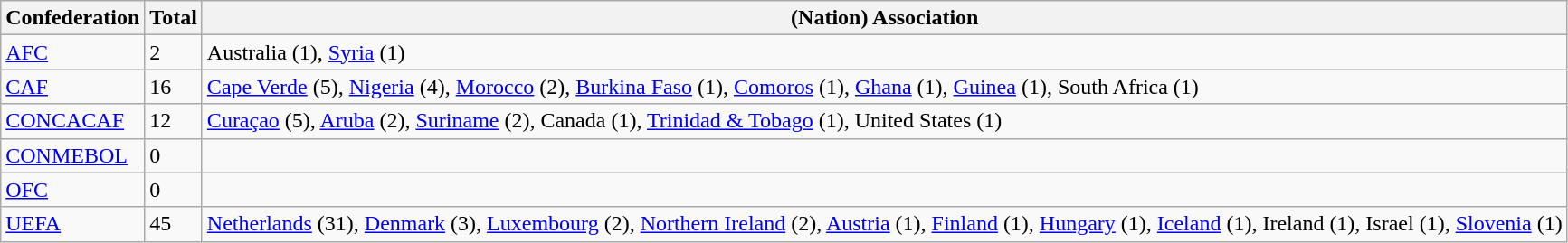<table class="wikitable sortable" style="text-align:left">
<tr>
<th scope="row">Confederation</th>
<th scope="col">Total</th>
<th scope="col" class="unsortable">(Nation) Association</th>
</tr>
<tr>
<td><a href='#'>AFC</a></td>
<td>2</td>
<td> Australia (1),  <a href='#'>Syria</a> (1)</td>
</tr>
<tr>
<td><a href='#'>CAF</a></td>
<td>16</td>
<td> <a href='#'>Cape Verde</a> (5),  <a href='#'>Nigeria</a> (4),  <a href='#'>Morocco</a> (2),  <a href='#'>Burkina Faso</a> (1),  <a href='#'>Comoros</a> (1),  <a href='#'>Ghana</a> (1),  <a href='#'>Guinea</a> (1),  South Africa (1)</td>
</tr>
<tr>
<td><a href='#'>CONCACAF</a></td>
<td>12</td>
<td> <a href='#'>Curaçao</a> (5),  <a href='#'>Aruba</a> (2),  <a href='#'>Suriname</a> (2),  Canada (1),  <a href='#'>Trinidad & Tobago</a> (1),  United States (1)</td>
</tr>
<tr>
<td><a href='#'>CONMEBOL</a></td>
<td>0</td>
<td> </td>
</tr>
<tr>
<td><a href='#'>OFC</a></td>
<td>0</td>
<td> </td>
</tr>
<tr>
<td><a href='#'>UEFA</a></td>
<td>45</td>
<td> <a href='#'>Netherlands</a> (31),  <a href='#'>Denmark</a> (3),  <a href='#'>Luxembourg</a> (2),  <a href='#'>Northern Ireland</a> (2),  <a href='#'>Austria</a> (1),  <a href='#'>Finland</a> (1),  <a href='#'>Hungary</a> (1),  <a href='#'>Iceland</a> (1),  Ireland (1),  Israel (1),  <a href='#'>Slovenia</a> (1)</td>
</tr>
</table>
